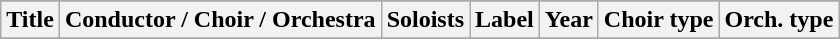<table class="wikitable sortable plainrowheaders" style="margin-right: 0;">
<tr>
</tr>
<tr>
<th scope="col">Title</th>
<th scope="col">Conductor / Choir / Orchestra</th>
<th scope="col">Soloists</th>
<th scope="col">Label</th>
<th scope="col">Year</th>
<th scope="col">Choir type</th>
<th scope="col">Orch. type</th>
</tr>
<tr>
</tr>
</table>
